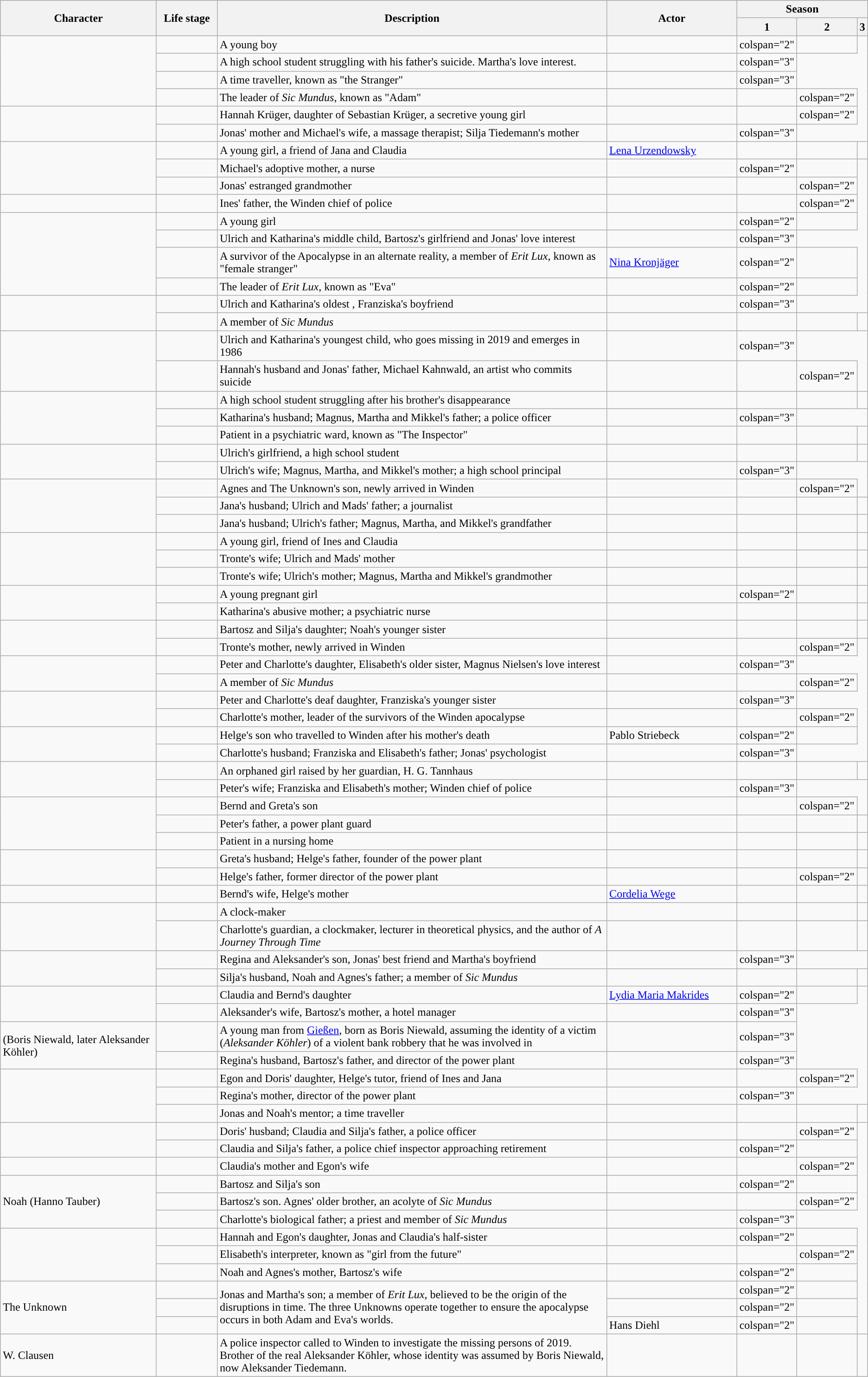<table class="wikitable sortable">
<tr style="background-color:#ADD8E6;">
<th rowspan="2" style="width:18%;" scope="col">Character</th>
<th rowspan="2" style="width:7%;" scope="col">Life stage</th>
<th rowspan="2" scope="col" class="unsortable">Description</th>
<th rowspan="2" style="width:15%;" scope="col">Actor</th>
<th colspan="3" scope="col">Season</th>
</tr>
<tr>
<th>1</th>
<th>2</th>
<th>3</th>
</tr>
<tr>
<td rowspan="4"></td>
<td></td>
<td>A young boy</td>
<td></td>
<td>colspan="2" </td>
<td></td>
</tr>
<tr>
<td></td>
<td>A high school student struggling with his father's suicide. Martha's love interest.</td>
<td></td>
<td>colspan="3" </td>
</tr>
<tr>
<td></td>
<td>A time traveller, known as "the Stranger"</td>
<td></td>
<td>colspan="3" </td>
</tr>
<tr>
<td></td>
<td>The leader of <em>Sic Mundus</em>, known as "Adam"</td>
<td></td>
<td></td>
<td>colspan="2" </td>
</tr>
<tr>
<td rowspan="2"></td>
<td></td>
<td>Hannah Krüger, daughter of Sebastian Krüger, a secretive young girl</td>
<td data-sort-value="Lee, Ella"></td>
<td></td>
<td>colspan="2" </td>
</tr>
<tr>
<td></td>
<td>Jonas' mother and Michael's wife, a massage therapist; Silja Tiedemann's mother</td>
<td></td>
<td>colspan="3" </td>
</tr>
<tr>
<td rowspan="3"></td>
<td></td>
<td>A young girl, a friend of Jana and Claudia</td>
<td data-sort-value="Urzendowsky, Lena"><a href='#'>Lena Urzendowsky</a></td>
<td></td>
<td></td>
<td></td>
</tr>
<tr>
<td></td>
<td>Michael's adoptive mother, a nurse</td>
<td data-sort-value="Ratte-Polle, Anne"></td>
<td>colspan="2" </td>
<td></td>
</tr>
<tr>
<td></td>
<td>Jonas' estranged grandmother</td>
<td></td>
<td></td>
<td>colspan="2" </td>
</tr>
<tr>
<td></td>
<td></td>
<td>Ines' father, the Winden chief of police</td>
<td></td>
<td></td>
<td>colspan="2" </td>
</tr>
<tr>
<td rowspan="4"></td>
<td></td>
<td>A young girl</td>
<td></td>
<td>colspan="2" </td>
<td></td>
</tr>
<tr>
<td></td>
<td>Ulrich and Katharina's middle child, Bartosz's girlfriend and Jonas' love interest</td>
<td></td>
<td>colspan="3" </td>
</tr>
<tr>
<td></td>
<td>A survivor of the Apocalypse in an alternate reality, a member of <em>Erit Lux</em>, known as "female stranger"</td>
<td data-sort-value="Kronjäger, Nina"><a href='#'>Nina Kronjäger</a></td>
<td>colspan="2" </td>
<td></td>
</tr>
<tr>
<td></td>
<td>The leader of <em>Erit Lux</em>, known as "Eva"</td>
<td data-sort-value="Nüsse, Barbara"></td>
<td>colspan="2" </td>
<td></td>
</tr>
<tr>
<td rowspan="2"></td>
<td></td>
<td>Ulrich and Katharina's oldest , Franziska's boyfriend</td>
<td></td>
<td>colspan="3" </td>
</tr>
<tr>
<td></td>
<td>A member of <em>Sic Mundus</em></td>
<td data-sort-value="Koch, Wolfram"></td>
<td></td>
<td></td>
<td></td>
</tr>
<tr>
<td rowspan="2"></td>
<td></td>
<td>Ulrich and Katharina's youngest child, who goes missing in 2019 and emerges in 1986</td>
<td data-sort-value="Liebrenz, Daan Lennard"></td>
<td>colspan="3" </td>
</tr>
<tr>
<td></td>
<td>Hannah's husband and Jonas' father, Michael Kahnwald, an artist who commits suicide</td>
<td data-sort-value="Rudolph, Sebastian"></td>
<td></td>
<td>colspan="2" </td>
</tr>
<tr>
<td rowspan="3"></td>
<td></td>
<td>A high school student struggling after his brother's disappearance</td>
<td></td>
<td></td>
<td></td>
<td></td>
</tr>
<tr>
<td></td>
<td>Katharina's husband; Magnus, Martha and Mikkel's father; a police officer</td>
<td></td>
<td>colspan="3" </td>
</tr>
<tr>
<td></td>
<td>Patient in a psychiatric ward, known as "The Inspector"</td>
<td></td>
<td></td>
<td></td>
<td></td>
</tr>
<tr>
<td rowspan="2"></td>
<td></td>
<td>Ulrich's girlfriend, a high school student</td>
<td data-sort-value="Trebs, Nele"></td>
<td></td>
<td></td>
<td></td>
</tr>
<tr>
<td></td>
<td>Ulrich's wife; Magnus, Martha, and Mikkel's mother; a high school principal</td>
<td></td>
<td>colspan="3" </td>
</tr>
<tr>
<td rowspan="3"></td>
<td></td>
<td>Agnes and The Unknown's son, newly arrived in Winden</td>
<td></td>
<td></td>
<td>colspan="2" </td>
</tr>
<tr>
<td></td>
<td>Jana's husband; Ulrich and Mads' father; a journalist</td>
<td></td>
<td></td>
<td></td>
<td></td>
</tr>
<tr>
<td></td>
<td>Jana's husband; Ulrich's father; Magnus, Martha, and Mikkel's grandfather</td>
<td></td>
<td></td>
<td></td>
<td></td>
</tr>
<tr>
<td rowspan="3"></td>
<td></td>
<td>A young girl, friend of Ines and Claudia</td>
<td></td>
<td></td>
<td></td>
<td></td>
</tr>
<tr>
<td></td>
<td>Tronte's wife; Ulrich and Mads' mother</td>
<td></td>
<td></td>
<td></td>
<td></td>
</tr>
<tr>
<td></td>
<td>Tronte's wife; Ulrich's mother; Magnus, Martha and Mikkel's grandmother</td>
<td data-sort-value="Seibt, Tatja"></td>
<td></td>
<td></td>
<td></td>
</tr>
<tr>
<td rowspan="2"></td>
<td></td>
<td>A young pregnant girl</td>
<td></td>
<td>colspan="2" </td>
<td></td>
</tr>
<tr>
<td></td>
<td>Katharina's abusive mother; a psychiatric nurse</td>
<td></td>
<td></td>
<td></td>
<td></td>
</tr>
<tr>
<td rowspan="2"></td>
<td></td>
<td>Bartosz and Silja's daughter; Noah's younger sister</td>
<td data-sort-value="Pieske, Helena"></td>
<td></td>
<td></td>
<td></td>
</tr>
<tr>
<td></td>
<td>Tronte's mother, newly arrived in Winden</td>
<td></td>
<td></td>
<td>colspan="2" </td>
</tr>
<tr>
<td rowspan="2"></td>
<td></td>
<td>Peter and Charlotte's daughter, Elisabeth's older sister, Magnus Nielsen's love interest</td>
<td></td>
<td>colspan="3" </td>
</tr>
<tr>
<td></td>
<td>A member of <em>Sic Mundus</em></td>
<td></td>
<td></td>
<td>colspan="2" </td>
</tr>
<tr>
<td rowspan="2"></td>
<td></td>
<td>Peter and Charlotte's deaf daughter, Franziska's younger sister</td>
<td data-sort-value="von Falkenhayn, Carlotta"></td>
<td>colspan="3" </td>
</tr>
<tr>
<td></td>
<td>Charlotte's mother, leader of the survivors of the Winden apocalypse</td>
<td></td>
<td></td>
<td>colspan="2" </td>
</tr>
<tr>
<td rowspan="2"></td>
<td></td>
<td>Helge's son who travelled to Winden after his mother's death</td>
<td>Pablo Striebeck</td>
<td>colspan="2" </td>
<td></td>
</tr>
<tr>
<td></td>
<td>Charlotte's husband; Franziska and Elisabeth's father; Jonas' psychologist</td>
<td></td>
<td>colspan="3" </td>
</tr>
<tr>
<td rowspan="2"></td>
<td></td>
<td>An orphaned girl raised by her guardian, H. G. Tannhaus</td>
<td></td>
<td></td>
<td></td>
<td></td>
</tr>
<tr>
<td></td>
<td>Peter's wife; Franziska and Elisabeth's mother; Winden chief of police</td>
<td></td>
<td>colspan="3" </td>
</tr>
<tr>
<td rowspan="3"></td>
<td></td>
<td>Bernd and Greta's son</td>
<td></td>
<td></td>
<td>colspan="2" </td>
</tr>
<tr>
<td></td>
<td>Peter's father, a power plant guard</td>
<td></td>
<td></td>
<td></td>
<td></td>
</tr>
<tr>
<td></td>
<td>Patient in a nursing home</td>
<td data-sort-value="Beyer, Hermann"></td>
<td></td>
<td></td>
<td></td>
</tr>
<tr>
<td rowspan="2"></td>
<td></td>
<td>Greta's husband; Helge's father, founder of the power plant</td>
<td></td>
<td></td>
<td></td>
<td></td>
</tr>
<tr>
<td></td>
<td>Helge's father, former director of the power plant</td>
<td></td>
<td></td>
<td>colspan="2" </td>
</tr>
<tr>
<td></td>
<td></td>
<td>Bernd's wife, Helge's mother</td>
<td><a href='#'>Cordelia Wege</a></td>
<td></td>
<td></td>
<td></td>
</tr>
<tr>
<td rowspan="2"></td>
<td></td>
<td>A clock-maker</td>
<td></td>
<td></td>
<td></td>
<td></td>
</tr>
<tr>
<td></td>
<td>Charlotte's guardian, a clockmaker, lecturer in theoretical physics, and the author of <em>A Journey Through Time</em></td>
<td data-sort-value="Steyer, Christian"></td>
<td></td>
<td></td>
<td></td>
</tr>
<tr>
<td rowspan="2"></td>
<td></td>
<td>Regina and Aleksander's son, Jonas' best friend and Martha's boyfriend</td>
<td data-sort-value="Lux, Paul"></td>
<td>colspan="3" </td>
</tr>
<tr>
<td></td>
<td>Silja's husband, Noah and Agnes's father; a member of <em>Sic Mundus</em></td>
<td data-sort-value="Knižka, Roman"></td>
<td></td>
<td></td>
<td></td>
</tr>
<tr>
<td rowspan="2"></td>
<td></td>
<td>Claudia and Bernd's daughter</td>
<td><a href='#'>Lydia Maria Makrides</a></td>
<td>colspan="2" </td>
<td></td>
</tr>
<tr>
<td></td>
<td>Aleksander's wife, Bartosz's mother, a hotel manager</td>
<td data-sort-value="Kaufmann, Deborah"></td>
<td>colspan="3" </td>
</tr>
<tr>
<td rowspan="2"> (Boris Niewald, later Aleksander Köhler)</td>
<td></td>
<td>A young man from <a href='#'>Gießen</a>, born as Boris Niewald, assuming the identity of a victim (<em>Aleksander Köhler</em>) of a violent bank robbery that he was involved in</td>
<td data-sort-value="Lenz, Béla Gabor"></td>
<td>colspan="3" </td>
</tr>
<tr>
<td></td>
<td>Regina's husband, Bartosz's father, and director of the power plant</td>
<td></td>
<td>colspan="3" </td>
</tr>
<tr>
<td rowspan="3"></td>
<td></td>
<td>Egon and Doris' daughter, Helge's tutor, friend of Ines and Jana</td>
<td data-sort-value="Göbel, Gwendolyn"></td>
<td></td>
<td>colspan="2" </td>
</tr>
<tr>
<td></td>
<td>Regina's mother, director of the power plant</td>
<td></td>
<td>colspan="3" </td>
</tr>
<tr>
<td></td>
<td>Jonas and Noah's mentor; a time traveller</td>
<td></td>
<td></td>
<td></td>
<td></td>
</tr>
<tr>
<td rowspan="2"></td>
<td></td>
<td>Doris' husband; Claudia and Silja's father, a police officer</td>
<td data-sort-value="Hülk, Sebastian"></td>
<td></td>
<td>colspan="2" </td>
</tr>
<tr>
<td></td>
<td>Claudia and Silja's father, a police chief inspector approaching retirement</td>
<td data-sort-value="Pätzold, Christian"></td>
<td>colspan="2" </td>
<td></td>
</tr>
<tr>
<td></td>
<td></td>
<td>Claudia's mother and Egon's wife</td>
<td></td>
<td></td>
<td>colspan="2" </td>
</tr>
<tr>
<td rowspan="3">Noah (Hanno Tauber)</td>
<td></td>
<td>Bartosz and Silja's son</td>
<td></td>
<td>colspan="2" </td>
<td></td>
</tr>
<tr>
<td></td>
<td>Bartosz's son. Agnes' older brother, an acolyte of <em>Sic Mundus</em></td>
<td data-sort-value="Schimmelpfennig, Max"></td>
<td></td>
<td>colspan="2" </td>
</tr>
<tr>
<td></td>
<td>Charlotte's biological father; a priest and member of <em>Sic Mundus</em></td>
<td></td>
<td>colspan="3" </td>
</tr>
<tr>
<td rowspan="3"></td>
<td></td>
<td>Hannah and Egon's daughter, Jonas and Claudia's half-sister</td>
<td></td>
<td>colspan="2" </td>
<td></td>
</tr>
<tr>
<td></td>
<td>Elisabeth's interpreter, known as "girl from the future"</td>
<td></td>
<td></td>
<td>colspan="2" </td>
</tr>
<tr>
<td></td>
<td>Noah and Agnes's mother, Bartosz's wife</td>
<td data-sort-value="Pernthaler, Lissy"></td>
<td>colspan="2" </td>
<td></td>
</tr>
<tr>
<td rowspan="3" data-sort-value="Unknown, The">The Unknown</td>
<td></td>
<td rowspan="3">Jonas and Martha's son; a member of <em>Erit Lux</em>, believed to be the origin of the disruptions in time. The three Unknowns operate together to ensure the apocalypse occurs in both Adam and Eva's worlds.</td>
<td></td>
<td>colspan="2" </td>
<td></td>
</tr>
<tr>
<td></td>
<td></td>
<td>colspan="2" </td>
<td></td>
</tr>
<tr>
<td></td>
<td data-sort-value="Diehl, Hans">Hans Diehl</td>
<td>colspan="2" </td>
<td></td>
</tr>
<tr>
<td data-sort-value="Clausen, W.">W. Clausen</td>
<td></td>
<td>A police inspector called to Winden to investigate the missing persons of 2019. Brother of the real Aleksander Köhler, whose identity was assumed by Boris Niewald, now Aleksander Tiedemann.</td>
<td></td>
<td></td>
<td></td>
<td></td>
</tr>
</table>
